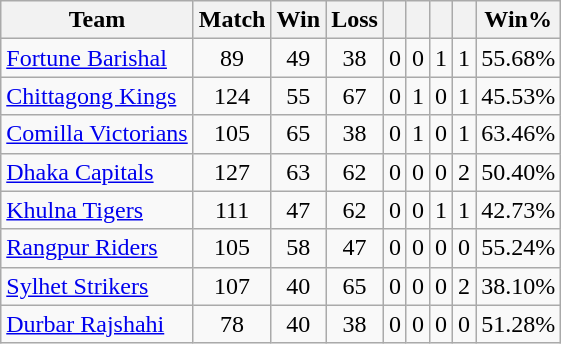<table class="wikitable sortable" style="text-align: center;">
<tr>
<th>Team</th>
<th>Match</th>
<th>Win</th>
<th>Loss</th>
<th></th>
<th></th>
<th></th>
<th></th>
<th>Win%</th>
</tr>
<tr>
<td style="text-align:left"><a href='#'>Fortune Barishal</a></td>
<td>89</td>
<td>49</td>
<td>38</td>
<td>0</td>
<td>0</td>
<td>1</td>
<td>1</td>
<td>55.68%</td>
</tr>
<tr>
<td style="text-align:left"><a href='#'>Chittagong Kings</a></td>
<td>124</td>
<td>55</td>
<td>67</td>
<td>0</td>
<td>1</td>
<td>0</td>
<td>1</td>
<td>45.53%</td>
</tr>
<tr>
<td style="text-align:left"><a href='#'>Comilla Victorians</a></td>
<td>105</td>
<td>65</td>
<td>38</td>
<td>0</td>
<td>1</td>
<td>0</td>
<td>1</td>
<td>63.46%</td>
</tr>
<tr>
<td style="text-align:left"><a href='#'>Dhaka Capitals</a></td>
<td>127</td>
<td>63</td>
<td>62</td>
<td>0</td>
<td>0</td>
<td>0</td>
<td>2</td>
<td>50.40%</td>
</tr>
<tr>
<td style="text-align:left"><a href='#'>Khulna Tigers</a></td>
<td>111</td>
<td>47</td>
<td>62</td>
<td>0</td>
<td>0</td>
<td>1</td>
<td>1</td>
<td>42.73%</td>
</tr>
<tr>
<td style="text-align:left"><a href='#'>Rangpur Riders</a></td>
<td>105</td>
<td>58</td>
<td>47</td>
<td>0</td>
<td>0</td>
<td>0</td>
<td>0</td>
<td>55.24%</td>
</tr>
<tr>
<td style="text-align:left"><a href='#'>Sylhet Strikers</a></td>
<td>107</td>
<td>40</td>
<td>65</td>
<td>0</td>
<td>0</td>
<td>0</td>
<td>2</td>
<td>38.10%</td>
</tr>
<tr>
<td style="text-align:left"><a href='#'>Durbar Rajshahi</a></td>
<td>78</td>
<td>40</td>
<td>38</td>
<td>0</td>
<td>0</td>
<td>0</td>
<td>0</td>
<td>51.28%</td>
</tr>
</table>
